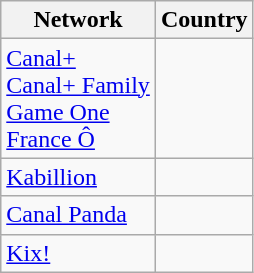<table class="wikitable">
<tr>
<th>Network</th>
<th>Country</th>
</tr>
<tr>
<td><a href='#'>Canal+</a><br><a href='#'>Canal+ Family</a><br><a href='#'>Game One</a><br><a href='#'>France Ô</a></td>
<td></td>
</tr>
<tr>
<td><a href='#'>Kabillion</a></td>
<td></td>
</tr>
<tr>
<td><a href='#'>Canal Panda</a></td>
<td></td>
</tr>
<tr>
<td><a href='#'>Kix!</a></td>
<td></td>
</tr>
</table>
